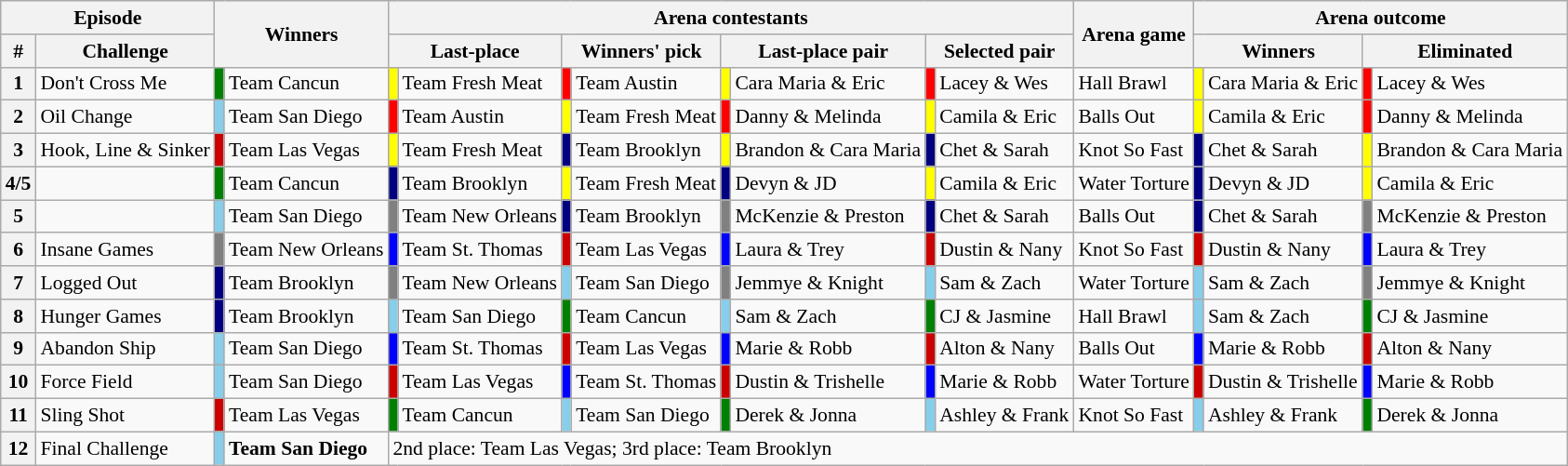<table class="wikitable" style="font-size:90%; white-space:nowrap">
<tr>
<th colspan=2>Episode</th>
<th colspan=2 rowspan=2>Winners</th>
<th colspan=8>Arena contestants</th>
<th rowspan=2>Arena game</th>
<th colspan=4>Arena outcome</th>
</tr>
<tr>
<th>#</th>
<th>Challenge</th>
<th colspan=2>Last-place</th>
<th colspan=2>Winners' pick</th>
<th colspan=2>Last-place pair</th>
<th colspan=2>Selected pair</th>
<th colspan=2>Winners</th>
<th colspan=2>Eliminated</th>
</tr>
<tr>
<th>1</th>
<td>Don't Cross Me</td>
<td style="background:green;"></td>
<td>Team Cancun</td>
<td style="background:yellow;"></td>
<td nowrap>Team Fresh Meat</td>
<td style="background:red;"></td>
<td>Team Austin</td>
<td style="background:yellow;"></td>
<td nowrap>Cara Maria & Eric</td>
<td style="background:red;"></td>
<td>Lacey & Wes</td>
<td>Hall Brawl</td>
<td style="background:yellow;"></td>
<td nowrap>Cara Maria  & Eric</td>
<td style="background:red;"></td>
<td>Lacey & Wes</td>
</tr>
<tr>
<th>2</th>
<td>Oil Change</td>
<td style="background:skyblue;"></td>
<td>Team San Diego</td>
<td style="background:red;"></td>
<td>Team Austin</td>
<td style="background:yellow;"></td>
<td nowrap>Team Fresh Meat</td>
<td style="background:red;"></td>
<td>Danny & Melinda</td>
<td style="background:yellow;"></td>
<td nowrap>Camila & Eric</td>
<td>Balls Out</td>
<td style="background:yellow;"></td>
<td>Camila & Eric</td>
<td style="background:red;"></td>
<td>Danny & Melinda</td>
</tr>
<tr>
<th>3</th>
<td>Hook, Line & Sinker</td>
<td style="background:#CC0000;"></td>
<td>Team Las Vegas</td>
<td style="background:yellow;"></td>
<td>Team Fresh Meat</td>
<td style="background:navy;"></td>
<td>Team Brooklyn</td>
<td style="background:yellow;"></td>
<td nowrap>Brandon & Cara Maria</td>
<td style="background:navy;"></td>
<td>Chet & Sarah</td>
<td nowrap>Knot So Fast</td>
<td style="background:navy;"></td>
<td>Chet & Sarah</td>
<td style="background:yellow;"></td>
<td nowrap>Brandon & Cara Maria</td>
</tr>
<tr>
<th>4/5</th>
<td></td>
<td style="background:green;"></td>
<td>Team Cancun</td>
<td style="background:navy;"></td>
<td>Team Brooklyn</td>
<td style="background:yellow;"></td>
<td>Team Fresh Meat</td>
<td style="background:navy;"></td>
<td>Devyn & JD</td>
<td style="background:yellow;"></td>
<td>Camila & Eric</td>
<td Nowrap>Water Torture</td>
<td style="background:navy;"></td>
<td>Devyn & JD</td>
<td style="background:yellow;"></td>
<td>Camila & Eric</td>
</tr>
<tr>
<th>5</th>
<td></td>
<td style="background:skyblue;"></td>
<td>Team San Diego</td>
<td nowrap style="background:gray;"></td>
<td nowrap>Team New Orleans</td>
<td style="background:navy;"></td>
<td>Team Brooklyn</td>
<td style="background:gray;"></td>
<td>McKenzie & Preston</td>
<td style="background:navy;"></td>
<td>Chet & Sarah</td>
<td>Balls Out</td>
<td style="background:navy;"></td>
<td>Chet & Sarah</td>
<td style="background:gray;"></td>
<td>McKenzie & Preston</td>
</tr>
<tr>
<th>6</th>
<td>Insane Games</td>
<td style="background:gray;"></td>
<td nowrap>Team New Orleans</td>
<td style="background:blue;"></td>
<td nowrap>Team St. Thomas</td>
<td style="background:#CC0000;"></td>
<td>Team Las Vegas</td>
<td style="background:blue;"></td>
<td>Laura & Trey</td>
<td style="background:#CC0000;"></td>
<td>Dustin & Nany</td>
<td>Knot So Fast</td>
<td style="background:#CC0000;"></td>
<td>Dustin & Nany</td>
<td style="background:blue;"></td>
<td>Laura & Trey</td>
</tr>
<tr>
<th>7</th>
<td>Logged Out</td>
<td style="background:navy;"></td>
<td>Team Brooklyn</td>
<td style="background:gray;"></td>
<td>Team New Orleans</td>
<td style="background:skyblue;"></td>
<td>Team San Diego</td>
<td style="background:gray;"></td>
<td>Jemmye & Knight</td>
<td style="background:skyblue;"></td>
<td>Sam & Zach</td>
<td>Water Torture</td>
<td style="background:skyblue;"></td>
<td>Sam & Zach</td>
<td style="background:gray;"></td>
<td>Jemmye & Knight</td>
</tr>
<tr>
<th>8</th>
<td>Hunger Games</td>
<td style="background:navy;"></td>
<td>Team Brooklyn</td>
<td style="background:skyblue;"></td>
<td>Team San Diego</td>
<td style="background:green;"></td>
<td>Team Cancun</td>
<td style="background:skyblue;"></td>
<td>Sam & Zach</td>
<td style="background:green;"></td>
<td>CJ & Jasmine</td>
<td>Hall Brawl</td>
<td style="background:skyblue;"></td>
<td>Sam & Zach</td>
<td style="background:green;"></td>
<td>CJ & Jasmine</td>
</tr>
<tr>
<th>9</th>
<td>Abandon Ship</td>
<td style="background:skyblue;"></td>
<td>Team San Diego</td>
<td style="background:blue;"></td>
<td>Team St. Thomas</td>
<td style="background:#CC0000;"></td>
<td>Team Las Vegas</td>
<td style="background:blue;"></td>
<td>Marie & Robb</td>
<td style="background:#CC0000;"></td>
<td>Alton & Nany</td>
<td>Balls Out</td>
<td style="background:blue;"></td>
<td>Marie & Robb</td>
<td style="background:#CC0000;"></td>
<td>Alton & Nany</td>
</tr>
<tr>
<th>10</th>
<td>Force Field</td>
<td style="background:skyblue;"></td>
<td>Team San Diego</td>
<td style="background:#CC0000;"></td>
<td>Team Las Vegas</td>
<td style="background:blue;"></td>
<td nowrap>Team St. Thomas</td>
<td style="background:#CC0000;"></td>
<td nowrap>Dustin & Trishelle</td>
<td style="background:blue;"></td>
<td>Marie & Robb</td>
<td>Water Torture</td>
<td style="background:#CC0000;"></td>
<td nowrap>Dustin & Trishelle</td>
<td style="background:blue;"></td>
<td>Marie & Robb</td>
</tr>
<tr>
<th>11</th>
<td>Sling Shot</td>
<td style="background:#CC0000;"></td>
<td>Team Las Vegas</td>
<td style="background:green;"></td>
<td>Team Cancun</td>
<td style="background:skyblue;"></td>
<td>Team San Diego</td>
<td style="background:green;"></td>
<td>Derek & Jonna</td>
<td style="background:skyblue;"></td>
<td>Ashley & Frank</td>
<td>Knot So Fast</td>
<td style="background:skyblue;"></td>
<td>Ashley & Frank</td>
<td style="background:green;"></td>
<td>Derek & Jonna</td>
</tr>
<tr>
<th>12</th>
<td>Final Challenge</td>
<td style="background:skyblue;"></td>
<td><strong>Team San Diego</strong></td>
<td colspan="13">2nd place: Team Las Vegas; 3rd place: Team Brooklyn</td>
</tr>
</table>
